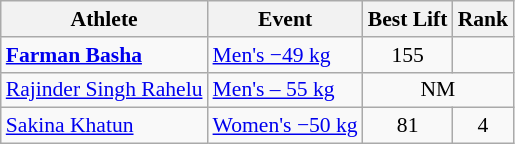<table class="wikitable" style="text-align:center; font-size:90%">
<tr>
<th>Athlete</th>
<th>Event</th>
<th>Best Lift</th>
<th>Rank</th>
</tr>
<tr>
<td align=left><strong><a href='#'>Farman Basha</a></strong></td>
<td align=left><a href='#'>Men's −49 kg</a></td>
<td>155</td>
<td></td>
</tr>
<tr>
<td align=left><a href='#'>Rajinder Singh Rahelu</a></td>
<td align=left><a href='#'>Men's – 55 kg</a></td>
<td colspan=2>NM</td>
</tr>
<tr>
<td align=left><a href='#'>Sakina Khatun</a></td>
<td align=left><a href='#'>Women's −50 kg</a></td>
<td>81</td>
<td>4</td>
</tr>
</table>
